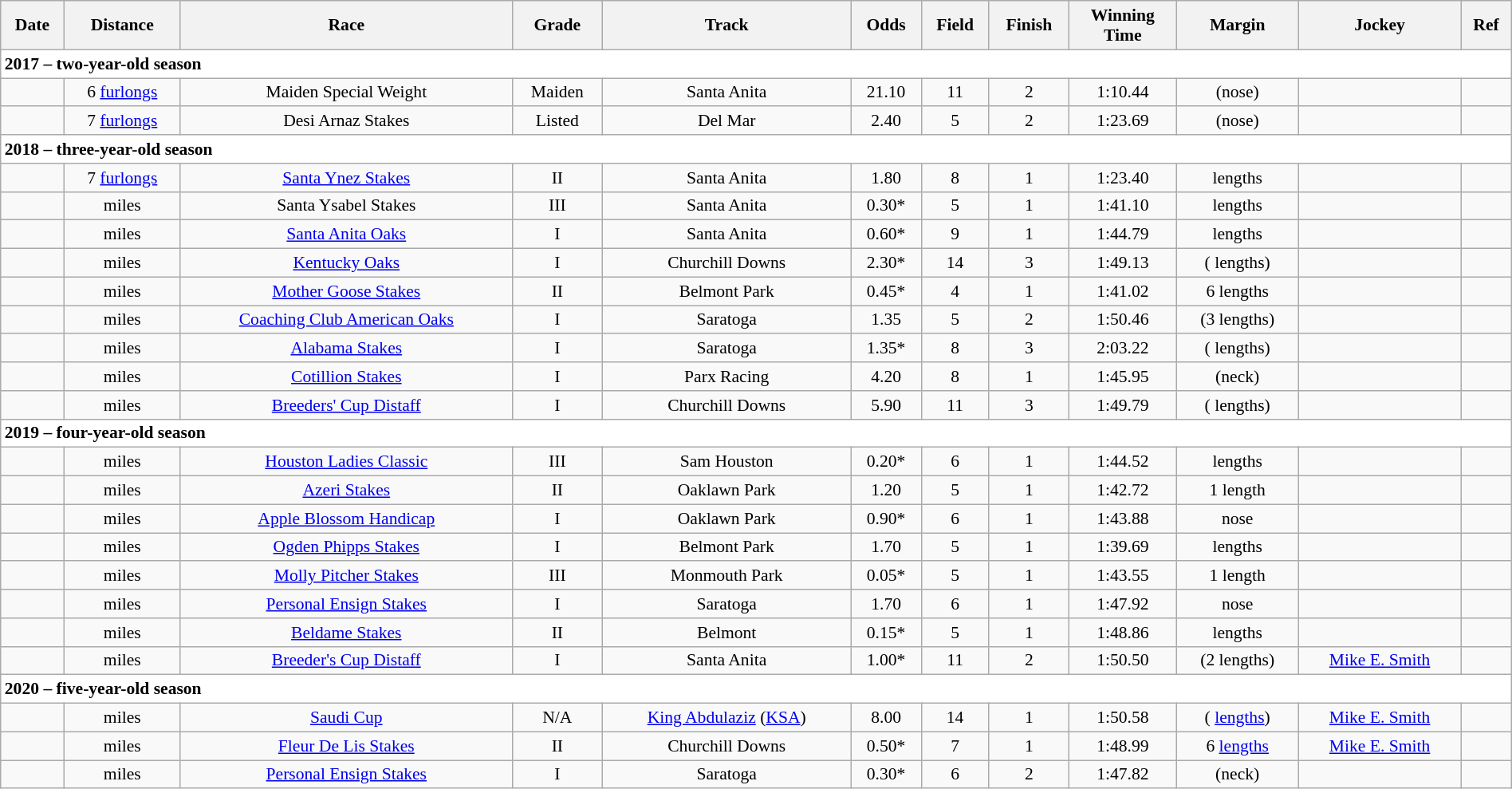<table class = "wikitable sortable" style="text-align:center; width:100%; font-size:90%">
<tr>
<th scope="col">Date</th>
<th scope="col">Distance</th>
<th scope="col">Race</th>
<th scope="col">Grade</th>
<th scope="col">Track</th>
<th scope="col">Odds</th>
<th scope="col">Field</th>
<th scope="col">Finish</th>
<th scope="col">Winning<br>Time</th>
<th scope="col">Margin</th>
<th scope="col">Jockey</th>
<th scope="col" class="unsortable">Ref</th>
</tr>
<tr style="background-color:white">
<td align="left" colspan=12><strong>2017 – two-year-old season</strong></td>
</tr>
<tr>
<td></td>
<td> 6 <a href='#'>furlongs</a></td>
<td>Maiden Special Weight</td>
<td>Maiden</td>
<td>Santa Anita</td>
<td>21.10</td>
<td>11</td>
<td>2</td>
<td>1:10.44</td>
<td>(nose)</td>
<td></td>
<td></td>
</tr>
<tr>
<td></td>
<td> 7 <a href='#'>furlongs</a></td>
<td>Desi Arnaz Stakes</td>
<td>Listed</td>
<td>Del Mar</td>
<td>2.40</td>
<td>5</td>
<td>2</td>
<td>1:23.69</td>
<td>(nose)</td>
<td></td>
<td></td>
</tr>
<tr style="background-color:white">
<td align="left" colspan=12><strong>2018 – three-year-old season</strong></td>
</tr>
<tr>
<td></td>
<td> 7 <a href='#'>furlongs</a></td>
<td><a href='#'>Santa Ynez Stakes</a></td>
<td>II</td>
<td>Santa Anita</td>
<td>1.80</td>
<td>8</td>
<td>1</td>
<td>1:23.40</td>
<td> lengths</td>
<td></td>
<td></td>
</tr>
<tr>
<td></td>
<td>  miles</td>
<td>Santa Ysabel Stakes</td>
<td>III</td>
<td>Santa Anita</td>
<td>0.30*</td>
<td>5</td>
<td>1</td>
<td>1:41.10</td>
<td> lengths</td>
<td></td>
<td></td>
</tr>
<tr>
<td></td>
<td>  miles</td>
<td><a href='#'>Santa Anita Oaks</a></td>
<td>I</td>
<td>Santa Anita</td>
<td>0.60*</td>
<td>9</td>
<td>1</td>
<td>1:44.79</td>
<td> lengths</td>
<td></td>
<td></td>
</tr>
<tr>
<td></td>
<td>  miles</td>
<td><a href='#'>Kentucky Oaks</a></td>
<td>I</td>
<td>Churchill Downs</td>
<td>2.30*</td>
<td>14</td>
<td>3</td>
<td>1:49.13</td>
<td>( lengths)</td>
<td></td>
<td></td>
</tr>
<tr>
<td></td>
<td>  miles</td>
<td><a href='#'>Mother Goose Stakes</a></td>
<td>II</td>
<td>Belmont Park</td>
<td>0.45*</td>
<td>4</td>
<td>1</td>
<td>1:41.02</td>
<td>6 lengths</td>
<td></td>
<td></td>
</tr>
<tr>
<td></td>
<td>  miles</td>
<td><a href='#'>Coaching Club American Oaks</a></td>
<td>I</td>
<td>Saratoga</td>
<td>1.35</td>
<td>5</td>
<td>2</td>
<td>1:50.46</td>
<td>(3 lengths)</td>
<td></td>
<td></td>
</tr>
<tr>
<td></td>
<td>  miles</td>
<td><a href='#'>Alabama Stakes</a></td>
<td>I</td>
<td>Saratoga</td>
<td>1.35*</td>
<td>8</td>
<td>3</td>
<td>2:03.22</td>
<td>( lengths)</td>
<td></td>
<td></td>
</tr>
<tr>
<td></td>
<td>  miles</td>
<td><a href='#'>Cotillion Stakes</a></td>
<td>I</td>
<td>Parx Racing</td>
<td>4.20</td>
<td>8</td>
<td>1</td>
<td>1:45.95</td>
<td>(neck)</td>
<td></td>
<td></td>
</tr>
<tr>
<td></td>
<td>  miles</td>
<td><a href='#'>Breeders' Cup Distaff</a></td>
<td>I</td>
<td>Churchill Downs</td>
<td>5.90</td>
<td>11</td>
<td>3</td>
<td>1:49.79</td>
<td>( lengths)</td>
<td></td>
<td></td>
</tr>
<tr style="background-color:white">
<td align="left" colspan=12><strong>2019 – four-year-old season</strong></td>
</tr>
<tr>
<td></td>
<td>  miles</td>
<td><a href='#'>Houston Ladies Classic</a></td>
<td>III</td>
<td>Sam Houston</td>
<td>0.20*</td>
<td>6</td>
<td>1</td>
<td>1:44.52</td>
<td> lengths</td>
<td></td>
<td></td>
</tr>
<tr>
<td></td>
<td>  miles</td>
<td><a href='#'>Azeri Stakes</a></td>
<td>II</td>
<td>Oaklawn Park</td>
<td>1.20</td>
<td>5</td>
<td>1</td>
<td>1:42.72</td>
<td>1 length</td>
<td></td>
<td></td>
</tr>
<tr>
<td></td>
<td>  miles</td>
<td><a href='#'>Apple Blossom Handicap</a></td>
<td>I</td>
<td>Oaklawn Park</td>
<td>0.90*</td>
<td>6</td>
<td>1</td>
<td>1:43.88</td>
<td>nose</td>
<td></td>
<td></td>
</tr>
<tr>
<td></td>
<td>  miles</td>
<td><a href='#'>Ogden Phipps Stakes</a></td>
<td>I</td>
<td>Belmont Park</td>
<td>1.70</td>
<td>5</td>
<td>1</td>
<td>1:39.69</td>
<td> lengths</td>
<td></td>
<td></td>
</tr>
<tr>
<td></td>
<td>  miles</td>
<td><a href='#'>Molly Pitcher Stakes</a></td>
<td>III</td>
<td>Monmouth Park</td>
<td>0.05*</td>
<td>5</td>
<td>1</td>
<td>1:43.55</td>
<td>1 length</td>
<td></td>
<td></td>
</tr>
<tr>
<td></td>
<td>  miles</td>
<td><a href='#'>Personal Ensign Stakes</a></td>
<td>I</td>
<td>Saratoga</td>
<td>1.70</td>
<td>6</td>
<td>1</td>
<td>1:47.92</td>
<td>nose</td>
<td></td>
<td></td>
</tr>
<tr>
<td></td>
<td>  miles</td>
<td><a href='#'>Beldame Stakes</a></td>
<td>II</td>
<td>Belmont</td>
<td>0.15*</td>
<td>5</td>
<td>1</td>
<td>1:48.86</td>
<td> lengths</td>
<td></td>
<td></td>
</tr>
<tr>
<td></td>
<td>  miles</td>
<td><a href='#'>Breeder's Cup Distaff</a></td>
<td>I</td>
<td>Santa Anita</td>
<td>1.00*</td>
<td>11</td>
<td>2</td>
<td>1:50.50</td>
<td> (2 lengths)</td>
<td><a href='#'>Mike E. Smith</a></td>
<td></td>
</tr>
<tr style="background-color:white">
<td align="left" colspan=12><strong>2020 – five-year-old season</strong></td>
</tr>
<tr>
<td></td>
<td>  miles</td>
<td><a href='#'>Saudi Cup</a></td>
<td>N/A</td>
<td><a href='#'>King Abdulaziz</a> (<a href='#'>KSA</a>)</td>
<td>8.00</td>
<td>14</td>
<td>1</td>
<td>1:50.58</td>
<td> ( <a href='#'>lengths</a>)</td>
<td><a href='#'>Mike E. Smith</a></td>
<td></td>
</tr>
<tr>
<td></td>
<td>  miles</td>
<td><a href='#'>Fleur De Lis Stakes</a></td>
<td>II</td>
<td>Churchill Downs</td>
<td>0.50*</td>
<td>7</td>
<td>1</td>
<td>1:48.99</td>
<td> 6 <a href='#'>lengths</a></td>
<td><a href='#'>Mike E. Smith</a></td>
<td></td>
</tr>
<tr>
<td></td>
<td>  miles</td>
<td><a href='#'>Personal Ensign Stakes</a></td>
<td>I</td>
<td>Saratoga</td>
<td>0.30*</td>
<td>6</td>
<td>2</td>
<td>1:47.82</td>
<td>(neck)</td>
<td></td>
<td></td>
</tr>
</table>
